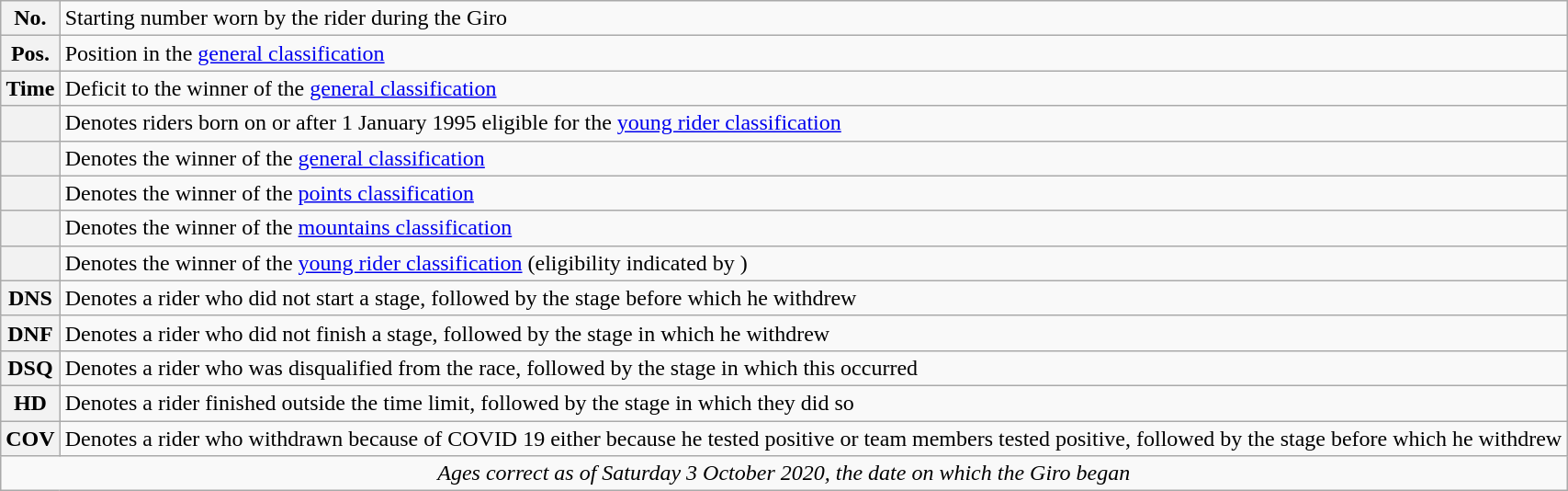<table class="wikitable">
<tr>
<th scope="row" style="text-align:center;">No.</th>
<td>Starting number worn by the rider during the Giro</td>
</tr>
<tr>
<th scope="row" style="text-align:center;">Pos.</th>
<td>Position in the <a href='#'>general classification</a></td>
</tr>
<tr>
<th scope="row" style="text-align:center;">Time</th>
<td>Deficit to the winner of the <a href='#'>general classification</a></td>
</tr>
<tr>
<th scope="row" style="text-align:center;"></th>
<td>Denotes riders born on or after 1 January 1995 eligible for the <a href='#'>young rider classification</a></td>
</tr>
<tr>
<th></th>
<td>Denotes the winner of the <a href='#'>general classification</a></td>
</tr>
<tr>
<th></th>
<td>Denotes the winner of the <a href='#'>points classification</a></td>
</tr>
<tr>
<th></th>
<td>Denotes the winner of the <a href='#'>mountains classification</a></td>
</tr>
<tr>
<th></th>
<td>Denotes the winner of the <a href='#'>young rider classification</a> (eligibility indicated by )</td>
</tr>
<tr>
<th scope="row" style="text-align:center;">DNS</th>
<td>Denotes a rider who did not start a stage, followed by the stage before which he withdrew</td>
</tr>
<tr>
<th scope="row" style="text-align:center;">DNF</th>
<td>Denotes a rider who did not finish a stage, followed by the stage in which he withdrew</td>
</tr>
<tr>
<th scope="row" style="text-align:center;">DSQ</th>
<td>Denotes a rider who was disqualified from the race, followed by the stage in which this occurred</td>
</tr>
<tr>
<th scope="row" style="text-align:center;">HD</th>
<td>Denotes a rider finished outside the time limit, followed by the stage in which they did so</td>
</tr>
<tr>
<th scope="row" style="text-align:center;">COV</th>
<td>Denotes a rider who withdrawn because of COVID 19 either because he tested positive or team members tested positive, followed by the stage before which he withdrew</td>
</tr>
<tr>
<td style="text-align:center;" colspan="2"><em>Ages correct as of Saturday 3 October 2020, the date on which the Giro began</em></td>
</tr>
</table>
